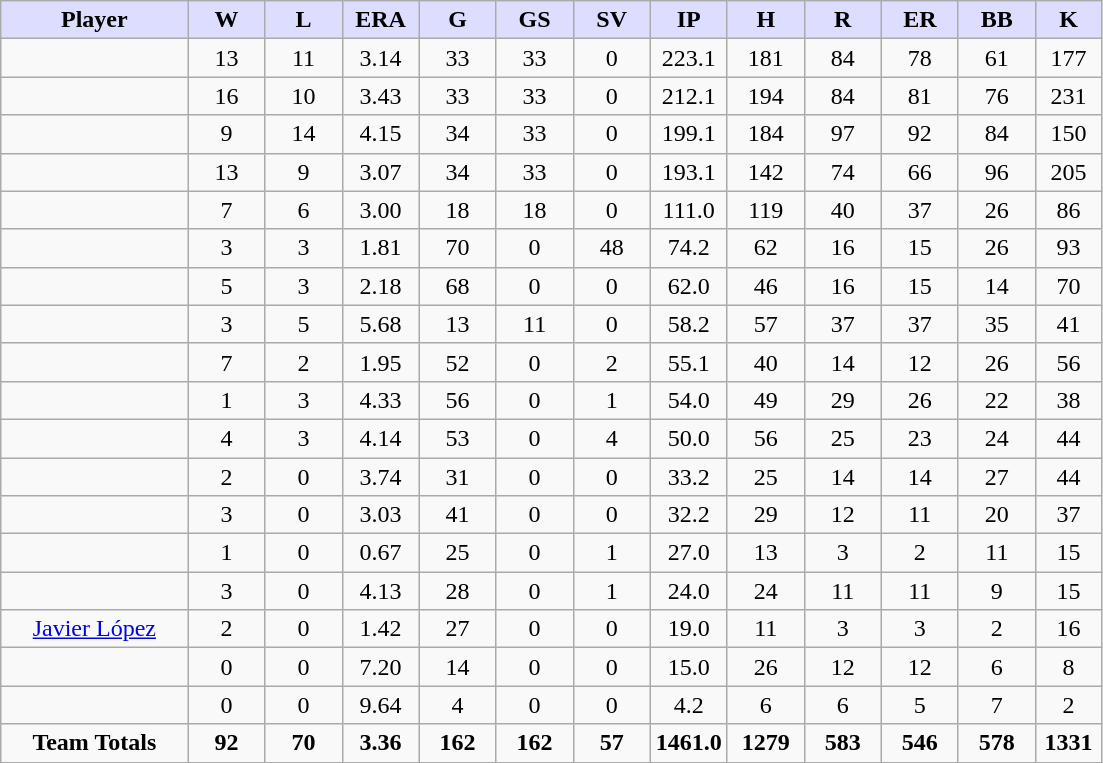<table class="wikitable sortable" style="text-align:center; border:1px; cellpadding:2; cellspacing:0;">
<tr>
<th style="background:#ddf; width:17%;">Player</th>
<th style="background:#ddf; width:7%;">W</th>
<th style="background:#ddf; width:7%;">L</th>
<th style="background:#ddf; width:7%;">ERA</th>
<th style="background:#ddf; width:7%;">G</th>
<th style="background:#ddf; width:7%;">GS</th>
<th style="background:#ddf; width:7%;">SV</th>
<th style="background:#ddf; width:7%;">IP</th>
<th style="background:#ddf; width:7%;">H</th>
<th style="background:#ddf; width:7%;">R</th>
<th style="background:#ddf; width:7%;">ER</th>
<th style="background:#ddf; width:7%;">BB</th>
<th style="background:#ddf; width:7%;">K</th>
</tr>
<tr>
<td></td>
<td>13</td>
<td>11</td>
<td>3.14</td>
<td>33</td>
<td>33</td>
<td>0</td>
<td>223.1</td>
<td>181</td>
<td>84</td>
<td>78</td>
<td>61</td>
<td>177</td>
</tr>
<tr>
<td></td>
<td>16</td>
<td>10</td>
<td>3.43</td>
<td>33</td>
<td>33</td>
<td>0</td>
<td>212.1</td>
<td>194</td>
<td>84</td>
<td>81</td>
<td>76</td>
<td>231</td>
</tr>
<tr>
<td></td>
<td>9</td>
<td>14</td>
<td>4.15</td>
<td>34</td>
<td>33</td>
<td>0</td>
<td>199.1</td>
<td>184</td>
<td>97</td>
<td>92</td>
<td>84</td>
<td>150</td>
</tr>
<tr>
<td></td>
<td>13</td>
<td>9</td>
<td>3.07</td>
<td>34</td>
<td>33</td>
<td>0</td>
<td>193.1</td>
<td>142</td>
<td>74</td>
<td>66</td>
<td>96</td>
<td>205</td>
</tr>
<tr>
<td></td>
<td>7</td>
<td>6</td>
<td>3.00</td>
<td>18</td>
<td>18</td>
<td>0</td>
<td>111.0</td>
<td>119</td>
<td>40</td>
<td>37</td>
<td>26</td>
<td>86</td>
</tr>
<tr>
<td></td>
<td>3</td>
<td>3</td>
<td>1.81</td>
<td>70</td>
<td>0</td>
<td>48</td>
<td>74.2</td>
<td>62</td>
<td>16</td>
<td>15</td>
<td>26</td>
<td>93</td>
</tr>
<tr>
<td></td>
<td>5</td>
<td>3</td>
<td>2.18</td>
<td>68</td>
<td>0</td>
<td>0</td>
<td>62.0</td>
<td>46</td>
<td>16</td>
<td>15</td>
<td>14</td>
<td>70</td>
</tr>
<tr>
<td></td>
<td>3</td>
<td>5</td>
<td>5.68</td>
<td>13</td>
<td>11</td>
<td>0</td>
<td>58.2</td>
<td>57</td>
<td>37</td>
<td>37</td>
<td>35</td>
<td>41</td>
</tr>
<tr>
<td></td>
<td>7</td>
<td>2</td>
<td>1.95</td>
<td>52</td>
<td>0</td>
<td>2</td>
<td>55.1</td>
<td>40</td>
<td>14</td>
<td>12</td>
<td>26</td>
<td>56</td>
</tr>
<tr>
<td></td>
<td>1</td>
<td>3</td>
<td>4.33</td>
<td>56</td>
<td>0</td>
<td>1</td>
<td>54.0</td>
<td>49</td>
<td>29</td>
<td>26</td>
<td>22</td>
<td>38</td>
</tr>
<tr>
<td></td>
<td>4</td>
<td>3</td>
<td>4.14</td>
<td>53</td>
<td>0</td>
<td>4</td>
<td>50.0</td>
<td>56</td>
<td>25</td>
<td>23</td>
<td>24</td>
<td>44</td>
</tr>
<tr>
<td></td>
<td>2</td>
<td>0</td>
<td>3.74</td>
<td>31</td>
<td>0</td>
<td>0</td>
<td>33.2</td>
<td>25</td>
<td>14</td>
<td>14</td>
<td>27</td>
<td>44</td>
</tr>
<tr>
<td></td>
<td>3</td>
<td>0</td>
<td>3.03</td>
<td>41</td>
<td>0</td>
<td>0</td>
<td>32.2</td>
<td>29</td>
<td>12</td>
<td>11</td>
<td>20</td>
<td>37</td>
</tr>
<tr>
<td></td>
<td>1</td>
<td>0</td>
<td>0.67</td>
<td>25</td>
<td>0</td>
<td>1</td>
<td>27.0</td>
<td>13</td>
<td>3</td>
<td>2</td>
<td>11</td>
<td>15</td>
</tr>
<tr>
<td></td>
<td>3</td>
<td>0</td>
<td>4.13</td>
<td>28</td>
<td>0</td>
<td>1</td>
<td>24.0</td>
<td>24</td>
<td>11</td>
<td>11</td>
<td>9</td>
<td>15</td>
</tr>
<tr>
<td><a href='#'>Javier López</a></td>
<td>2</td>
<td>0</td>
<td>1.42</td>
<td>27</td>
<td>0</td>
<td>0</td>
<td>19.0</td>
<td>11</td>
<td>3</td>
<td>3</td>
<td>2</td>
<td>16</td>
</tr>
<tr>
<td></td>
<td>0</td>
<td>0</td>
<td>7.20</td>
<td>14</td>
<td>0</td>
<td>0</td>
<td>15.0</td>
<td>26</td>
<td>12</td>
<td>12</td>
<td>6</td>
<td>8</td>
</tr>
<tr>
<td></td>
<td>0</td>
<td>0</td>
<td>9.64</td>
<td>4</td>
<td>0</td>
<td>0</td>
<td>4.2</td>
<td>6</td>
<td>6</td>
<td>5</td>
<td>7</td>
<td>2</td>
</tr>
<tr>
<td><strong>Team Totals</strong></td>
<td><strong>92</strong></td>
<td><strong>70</strong></td>
<td><strong>3.36</strong></td>
<td><strong>162</strong></td>
<td><strong>162</strong></td>
<td><strong>57</strong></td>
<td><strong>1461.0</strong></td>
<td><strong>1279</strong></td>
<td><strong>583</strong></td>
<td><strong>546</strong></td>
<td><strong>578</strong></td>
<td><strong>1331</strong></td>
</tr>
</table>
